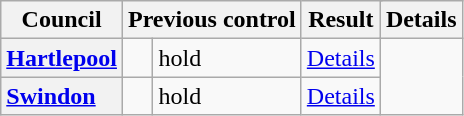<table class="wikitable">
<tr>
<th scope="col">Council</th>
<th colspan=2>Previous control</th>
<th colspan=2>Result</th>
<th scope="col" class="unsortable">Details</th>
</tr>
<tr>
<th scope="row" style="text-align: left;"><a href='#'>Hartlepool</a></th>
<td></td>
<td> hold</td>
<td><a href='#'>Details</a></td>
</tr>
<tr>
<th scope="row" style="text-align: left;"><a href='#'>Swindon</a></th>
<td></td>
<td> hold</td>
<td><a href='#'>Details</a></td>
</tr>
</table>
